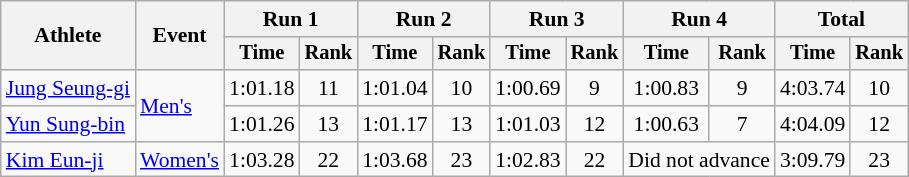<table class=wikitable style=font-size:90%;text-align:center;>
<tr>
<th rowspan=2>Athlete</th>
<th rowspan=2>Event</th>
<th colspan=2>Run 1</th>
<th colspan=2>Run 2</th>
<th colspan=2>Run 3</th>
<th colspan=2>Run 4</th>
<th colspan=2>Total</th>
</tr>
<tr style=font-size:95%>
<th>Time</th>
<th>Rank</th>
<th>Time</th>
<th>Rank</th>
<th>Time</th>
<th>Rank</th>
<th>Time</th>
<th>Rank</th>
<th>Time</th>
<th>Rank</th>
</tr>
<tr align=center>
<td align=left><a href='#'>Jung Seung-gi</a></td>
<td align=left rowspan=2><a href='#'>Men's</a></td>
<td>1:01.18</td>
<td>11</td>
<td>1:01.04</td>
<td>10</td>
<td>1:00.69</td>
<td>9</td>
<td>1:00.83</td>
<td>9</td>
<td>4:03.74</td>
<td>10</td>
</tr>
<tr align=center>
<td align=left><a href='#'>Yun Sung-bin</a></td>
<td>1:01.26</td>
<td>13</td>
<td>1:01.17</td>
<td>13</td>
<td>1:01.03</td>
<td>12</td>
<td>1:00.63</td>
<td>7</td>
<td>4:04.09</td>
<td>12</td>
</tr>
<tr align=center>
<td align=left><a href='#'>Kim Eun-ji</a></td>
<td align=left><a href='#'>Women's</a></td>
<td>1:03.28</td>
<td>22</td>
<td>1:03.68</td>
<td>23</td>
<td>1:02.83</td>
<td>22</td>
<td colspan="2">Did not advance</td>
<td>3:09.79</td>
<td>23</td>
</tr>
</table>
